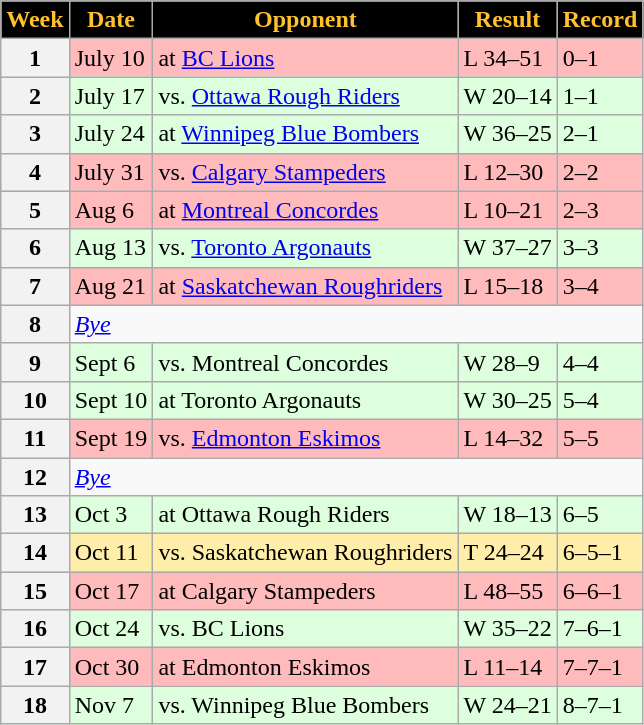<table class="wikitable sortable">
<tr>
<th style="background:black;color:#FFC12D;">Week</th>
<th style="background:black;color:#FFC12D;">Date</th>
<th style="background:black;color:#FFC12D;">Opponent</th>
<th style="background:black;color:#FFC12D;">Result</th>
<th style="background:black;color:#FFC12D;">Record</th>
</tr>
<tr style="background:#ffbbbb">
<th>1</th>
<td>July 10</td>
<td>at <a href='#'>BC Lions</a></td>
<td>L 34–51</td>
<td>0–1</td>
</tr>
<tr style="background:#ddffdd">
<th>2</th>
<td>July 17</td>
<td>vs. <a href='#'>Ottawa Rough Riders</a></td>
<td>W 20–14</td>
<td>1–1</td>
</tr>
<tr style="background:#ddffdd">
<th>3</th>
<td>July 24</td>
<td>at <a href='#'>Winnipeg Blue Bombers</a></td>
<td>W 36–25</td>
<td>2–1</td>
</tr>
<tr style="background:#ffbbbb">
<th>4</th>
<td>July 31</td>
<td>vs. <a href='#'>Calgary Stampeders</a></td>
<td>L 12–30</td>
<td>2–2</td>
</tr>
<tr style="background:#ffbbbb">
<th>5</th>
<td>Aug 6</td>
<td>at <a href='#'>Montreal Concordes</a></td>
<td>L 10–21</td>
<td>2–3</td>
</tr>
<tr style="background:#ddffdd">
<th>6</th>
<td>Aug 13</td>
<td>vs. <a href='#'>Toronto Argonauts</a></td>
<td>W 37–27</td>
<td>3–3</td>
</tr>
<tr style="background:#ffbbbb">
<th>7</th>
<td>Aug 21</td>
<td>at <a href='#'>Saskatchewan Roughriders</a></td>
<td>L 15–18</td>
<td>3–4</td>
</tr>
<tr>
<th>8</th>
<td colspan=7><em><a href='#'>Bye</a></em></td>
</tr>
<tr style="background:#ddffdd">
<th>9</th>
<td>Sept 6</td>
<td>vs. Montreal Concordes</td>
<td>W 28–9</td>
<td>4–4</td>
</tr>
<tr style="background:#ddffdd">
<th>10</th>
<td>Sept 10</td>
<td>at Toronto Argonauts</td>
<td>W 30–25</td>
<td>5–4</td>
</tr>
<tr style="background:#ffbbbb">
<th>11</th>
<td>Sept 19</td>
<td>vs. <a href='#'>Edmonton Eskimos</a></td>
<td>L 14–32</td>
<td>5–5</td>
</tr>
<tr>
<th>12</th>
<td colspan=7><em><a href='#'>Bye</a></em></td>
</tr>
<tr style="background:#ddffdd">
<th>13</th>
<td>Oct 3</td>
<td>at Ottawa Rough Riders</td>
<td>W 18–13</td>
<td>6–5</td>
</tr>
<tr style="background:#ffeeaa">
<th>14</th>
<td>Oct 11</td>
<td>vs. Saskatchewan Roughriders</td>
<td>T 24–24</td>
<td>6–5–1</td>
</tr>
<tr style="background:#ffbbbb">
<th>15</th>
<td>Oct 17</td>
<td>at Calgary Stampeders</td>
<td>L 48–55</td>
<td>6–6–1</td>
</tr>
<tr style="background:#ddffdd">
<th>16</th>
<td>Oct 24</td>
<td>vs. BC Lions</td>
<td>W 35–22</td>
<td>7–6–1</td>
</tr>
<tr style="background:#ffbbbb">
<th>17</th>
<td>Oct 30</td>
<td>at Edmonton Eskimos</td>
<td>L 11–14</td>
<td>7–7–1</td>
</tr>
<tr style="background:#ddffdd">
<th>18</th>
<td>Nov 7</td>
<td>vs. Winnipeg Blue Bombers</td>
<td>W 24–21</td>
<td>8–7–1</td>
</tr>
</table>
